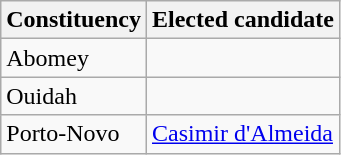<table class=wikitable>
<tr>
<th>Constituency</th>
<th>Elected candidate</th>
</tr>
<tr>
<td>Abomey</td>
<td></td>
</tr>
<tr>
<td>Ouidah</td>
<td></td>
</tr>
<tr>
<td>Porto-Novo</td>
<td><a href='#'>Casimir d'Almeida</a></td>
</tr>
</table>
